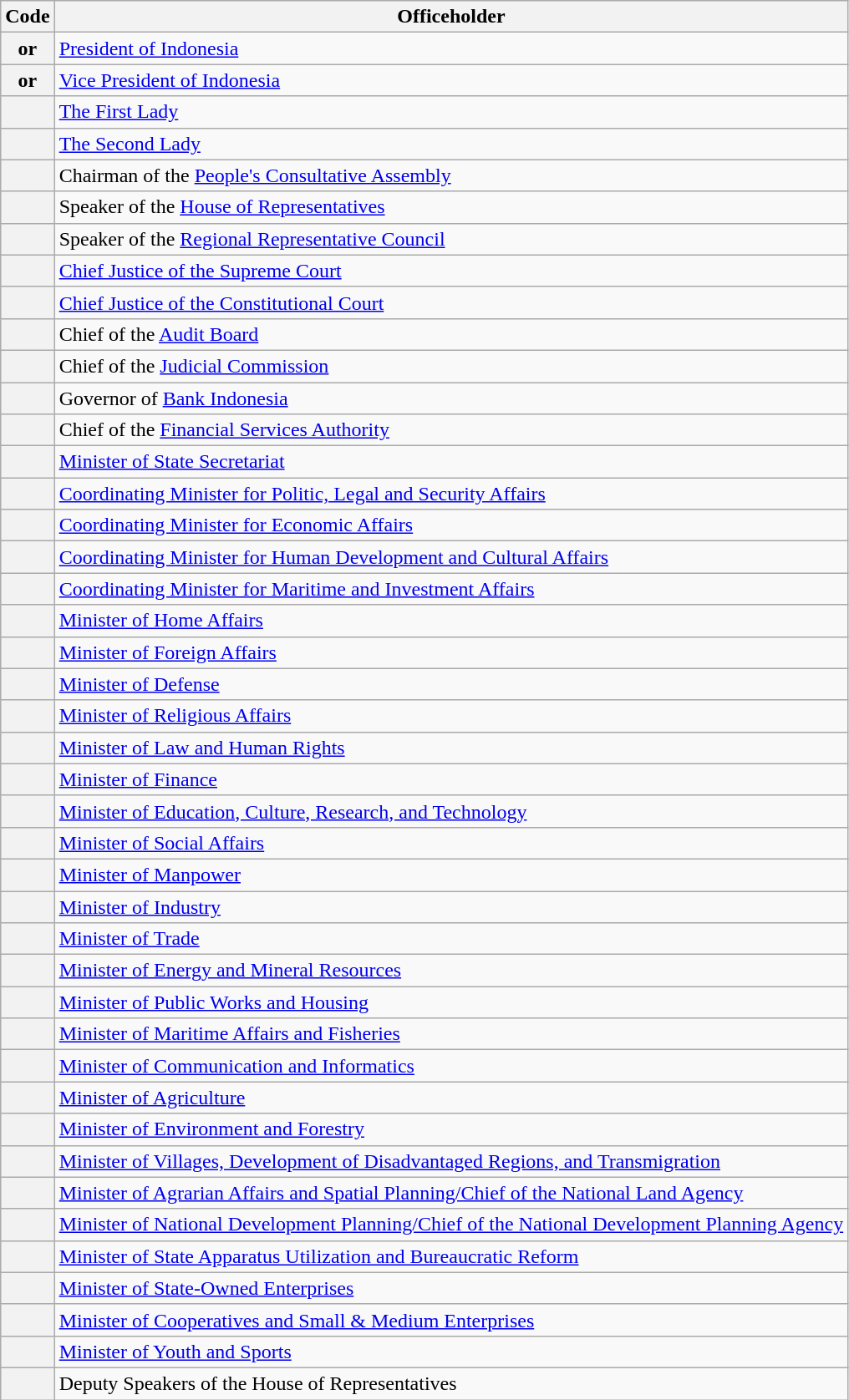<table class="wikitable mw-collapsible">
<tr>
<th>Code</th>
<th>Officeholder</th>
</tr>
<tr>
<th><strong></strong> or <strong></strong></th>
<td><a href='#'>President of Indonesia</a></td>
</tr>
<tr>
<th><strong></strong> or <strong></strong></th>
<td><a href='#'>Vice President of Indonesia</a></td>
</tr>
<tr>
<th><strong></strong></th>
<td><a href='#'>The First Lady</a></td>
</tr>
<tr>
<th><strong></strong></th>
<td><a href='#'>The Second Lady</a></td>
</tr>
<tr>
<th><strong></strong></th>
<td>Chairman of the <a href='#'>People's Consultative Assembly</a></td>
</tr>
<tr>
<th><strong></strong></th>
<td>Speaker of the <a href='#'>House of Representatives</a></td>
</tr>
<tr>
<th><strong></strong></th>
<td>Speaker of the <a href='#'>Regional Representative Council</a></td>
</tr>
<tr>
<th><strong></strong></th>
<td><a href='#'>Chief Justice of the Supreme Court</a></td>
</tr>
<tr>
<th><strong></strong></th>
<td><a href='#'>Chief Justice of the Constitutional Court</a></td>
</tr>
<tr>
<th><strong></strong></th>
<td>Chief of the <a href='#'>Audit Board</a></td>
</tr>
<tr>
<th><strong></strong></th>
<td>Chief of the <a href='#'>Judicial Commission</a></td>
</tr>
<tr>
<th><strong></strong></th>
<td>Governor of <a href='#'>Bank Indonesia</a></td>
</tr>
<tr>
<th><strong></strong></th>
<td>Chief of the <a href='#'>Financial Services Authority</a></td>
</tr>
<tr>
<th><strong></strong></th>
<td><a href='#'>Minister of State Secretariat</a></td>
</tr>
<tr>
<th><strong></strong></th>
<td><a href='#'>Coordinating Minister for Politic, Legal and Security Affairs</a></td>
</tr>
<tr>
<th><strong></strong></th>
<td><a href='#'>Coordinating Minister for Economic Affairs</a></td>
</tr>
<tr>
<th><strong></strong></th>
<td><a href='#'>Coordinating Minister for Human Development and Cultural Affairs</a></td>
</tr>
<tr>
<th><strong></strong></th>
<td><a href='#'>Coordinating Minister for Maritime and Investment Affairs</a></td>
</tr>
<tr>
<th><strong></strong></th>
<td><a href='#'>Minister of Home Affairs</a></td>
</tr>
<tr>
<th><strong></strong></th>
<td><a href='#'>Minister of Foreign Affairs</a></td>
</tr>
<tr>
<th><strong></strong></th>
<td><a href='#'>Minister of Defense</a></td>
</tr>
<tr>
<th><strong></strong></th>
<td><a href='#'>Minister of Religious Affairs</a></td>
</tr>
<tr>
<th><strong></strong></th>
<td><a href='#'>Minister of Law and Human Rights</a></td>
</tr>
<tr>
<th><strong></strong></th>
<td><a href='#'>Minister of Finance</a></td>
</tr>
<tr>
<th><strong></strong></th>
<td><a href='#'>Minister of Education, Culture, Research, and Technology</a></td>
</tr>
<tr>
<th><strong></strong></th>
<td><a href='#'>Minister of Social Affairs</a></td>
</tr>
<tr>
<th><strong></strong></th>
<td><a href='#'>Minister of Manpower</a></td>
</tr>
<tr>
<th><strong></strong></th>
<td><a href='#'>Minister of Industry</a></td>
</tr>
<tr>
<th><strong></strong></th>
<td><a href='#'>Minister of Trade</a></td>
</tr>
<tr>
<th><strong></strong></th>
<td><a href='#'>Minister of Energy and Mineral Resources</a></td>
</tr>
<tr>
<th><strong></strong></th>
<td><a href='#'>Minister of Public Works and Housing</a></td>
</tr>
<tr>
<th><strong></strong></th>
<td><a href='#'>Minister of Maritime Affairs and Fisheries</a></td>
</tr>
<tr>
<th><strong></strong></th>
<td><a href='#'>Minister of Communication and Informatics</a></td>
</tr>
<tr>
<th><strong></strong></th>
<td><a href='#'>Minister of Agriculture</a></td>
</tr>
<tr>
<th><strong></strong></th>
<td><a href='#'>Minister of Environment and Forestry</a></td>
</tr>
<tr>
<th><strong></strong></th>
<td><a href='#'>Minister of Villages, Development of Disadvantaged Regions, and Transmigration</a></td>
</tr>
<tr>
<th><strong></strong></th>
<td><a href='#'>Minister of Agrarian Affairs and Spatial Planning/Chief of the National Land Agency</a></td>
</tr>
<tr>
<th><strong></strong></th>
<td><a href='#'>Minister of National Development Planning/Chief of the National Development Planning Agency</a></td>
</tr>
<tr>
<th><strong></strong></th>
<td><a href='#'>Minister of State Apparatus Utilization and Bureaucratic Reform</a></td>
</tr>
<tr>
<th><strong></strong></th>
<td><a href='#'>Minister of State-Owned Enterprises</a></td>
</tr>
<tr>
<th><strong></strong></th>
<td><a href='#'>Minister of Cooperatives and Small & Medium Enterprises</a></td>
</tr>
<tr>
<th><strong></strong></th>
<td><a href='#'>Minister of Youth and Sports</a></td>
</tr>
<tr>
<th><strong></strong></th>
<td>Deputy Speakers of the House of Representatives</td>
</tr>
</table>
